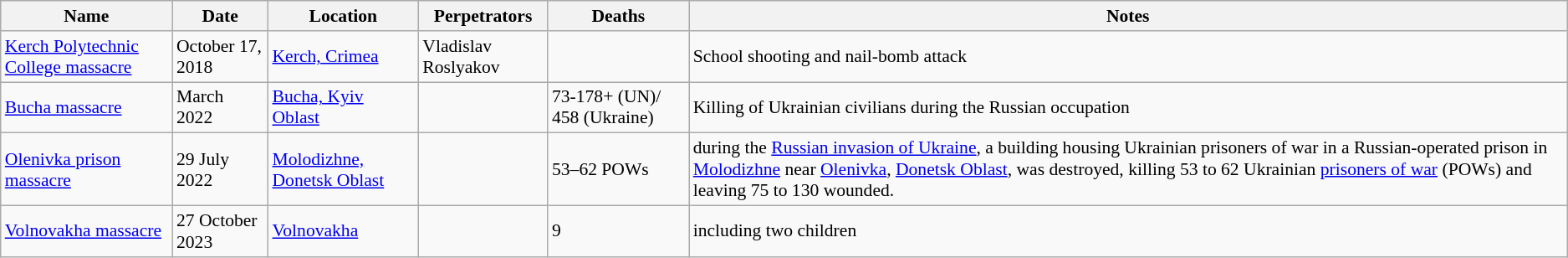<table class="sortable wikitable" style="font-size:90%">
<tr>
<th scope="col">Name</th>
<th scope="col">Date</th>
<th scope="col">Location</th>
<th scope="col">Perpetrators</th>
<th scope="col">Deaths</th>
<th scope="col">Notes</th>
</tr>
<tr>
<td scope="row"><a href='#'>Kerch Polytechnic College massacre</a></td>
<td>October 17, 2018</td>
<td><a href='#'>Kerch, Crimea</a></td>
<td>Vladislav Roslyakov</td>
<td></td>
<td>School shooting and nail-bomb attack</td>
</tr>
<tr>
<td scope="row"><a href='#'>Bucha massacre</a></td>
<td>March 2022</td>
<td><a href='#'>Bucha, Kyiv Oblast</a></td>
<td></td>
<td>73-178+ (UN)/ 458 (Ukraine)</td>
<td>Killing of Ukrainian civilians during the Russian occupation</td>
</tr>
<tr>
<td scope="row"><a href='#'>Olenivka prison massacre</a></td>
<td>29 July 2022</td>
<td><a href='#'>Molodizhne, Donetsk Oblast</a></td>
<td></td>
<td>53–62 POWs</td>
<td>during the <a href='#'>Russian invasion of Ukraine</a>, a building housing Ukrainian prisoners of war in a Russian-operated prison in <a href='#'>Molodizhne</a> near <a href='#'>Olenivka</a>, <a href='#'>Donetsk Oblast</a>, was destroyed, killing 53 to 62 Ukrainian <a href='#'>prisoners of war</a> (POWs) and leaving 75 to 130 wounded.</td>
</tr>
<tr>
<td scope="row"><a href='#'>Volnovakha massacre</a></td>
<td>27 October 2023</td>
<td><a href='#'>Volnovakha</a></td>
<td></td>
<td>9</td>
<td>including two children</td>
</tr>
</table>
